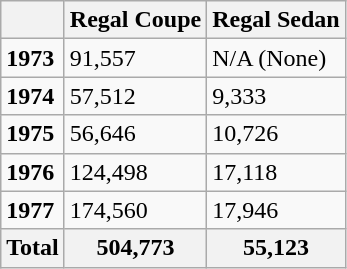<table class="wikitable">
<tr>
<th></th>
<th>Regal Coupe</th>
<th>Regal Sedan</th>
</tr>
<tr>
<td><strong>1973</strong></td>
<td>91,557</td>
<td>N/A (None)</td>
</tr>
<tr>
<td><strong>1974</strong></td>
<td>57,512</td>
<td>9,333</td>
</tr>
<tr>
<td><strong>1975</strong></td>
<td>56,646</td>
<td>10,726</td>
</tr>
<tr>
<td><strong>1976</strong></td>
<td>124,498</td>
<td>17,118</td>
</tr>
<tr>
<td><strong>1977</strong></td>
<td>174,560</td>
<td>17,946</td>
</tr>
<tr>
<th><strong>Total</strong></th>
<th><strong>504,773</strong></th>
<th><strong>55,123</strong></th>
</tr>
</table>
